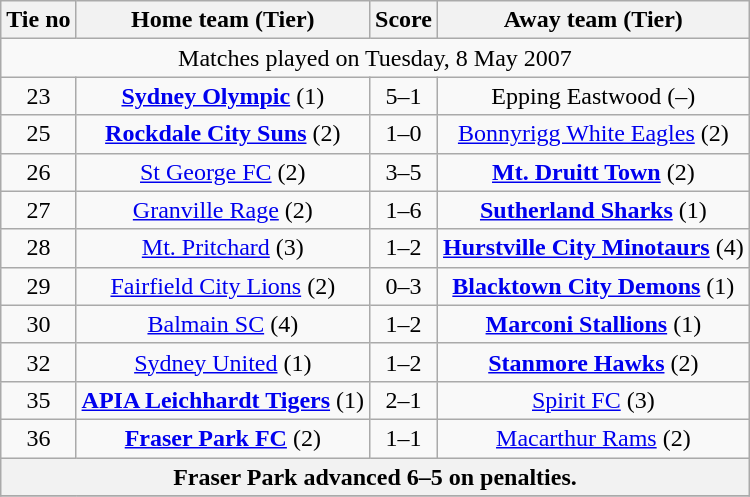<table class="wikitable" style="text-align:center">
<tr>
<th>Tie no</th>
<th>Home team (Tier)</th>
<th>Score</th>
<th>Away team (Tier)</th>
</tr>
<tr>
<td colspan=5>Matches played on Tuesday, 8 May 2007</td>
</tr>
<tr>
<td>23</td>
<td><strong><a href='#'>Sydney Olympic</a></strong> (1)</td>
<td>5–1</td>
<td>Epping Eastwood (–)</td>
</tr>
<tr>
<td>25</td>
<td><strong><a href='#'>Rockdale City Suns</a></strong> (2)</td>
<td>1–0</td>
<td><a href='#'>Bonnyrigg White Eagles</a> (2)</td>
</tr>
<tr>
<td>26</td>
<td><a href='#'>St George FC</a> (2)</td>
<td>3–5</td>
<td><strong><a href='#'>Mt. Druitt Town</a></strong> (2)</td>
</tr>
<tr>
<td>27</td>
<td><a href='#'>Granville Rage</a> (2)</td>
<td>1–6</td>
<td><strong><a href='#'>Sutherland Sharks</a></strong> (1)</td>
</tr>
<tr>
<td>28</td>
<td><a href='#'>Mt. Pritchard</a> (3)</td>
<td>1–2</td>
<td><strong><a href='#'>Hurstville City Minotaurs</a></strong> (4)</td>
</tr>
<tr>
<td>29</td>
<td><a href='#'>Fairfield City Lions</a> (2)</td>
<td>0–3</td>
<td><strong><a href='#'>Blacktown City Demons</a></strong> (1)</td>
</tr>
<tr>
<td>30</td>
<td><a href='#'>Balmain SC</a> (4)</td>
<td>1–2</td>
<td><strong><a href='#'>Marconi Stallions</a></strong> (1)</td>
</tr>
<tr>
<td>32</td>
<td><a href='#'>Sydney United</a> (1)</td>
<td>1–2</td>
<td><strong><a href='#'>Stanmore Hawks</a></strong> (2)</td>
</tr>
<tr>
<td>35</td>
<td><strong><a href='#'>APIA Leichhardt Tigers</a></strong> (1)</td>
<td>2–1</td>
<td><a href='#'>Spirit FC</a> (3)</td>
</tr>
<tr>
<td>36</td>
<td><strong><a href='#'>Fraser Park FC</a></strong> (2)</td>
<td>1–1</td>
<td><a href='#'>Macarthur Rams</a> (2)</td>
</tr>
<tr>
<th colspan=5>Fraser Park advanced 6–5 on penalties.</th>
</tr>
<tr>
</tr>
</table>
